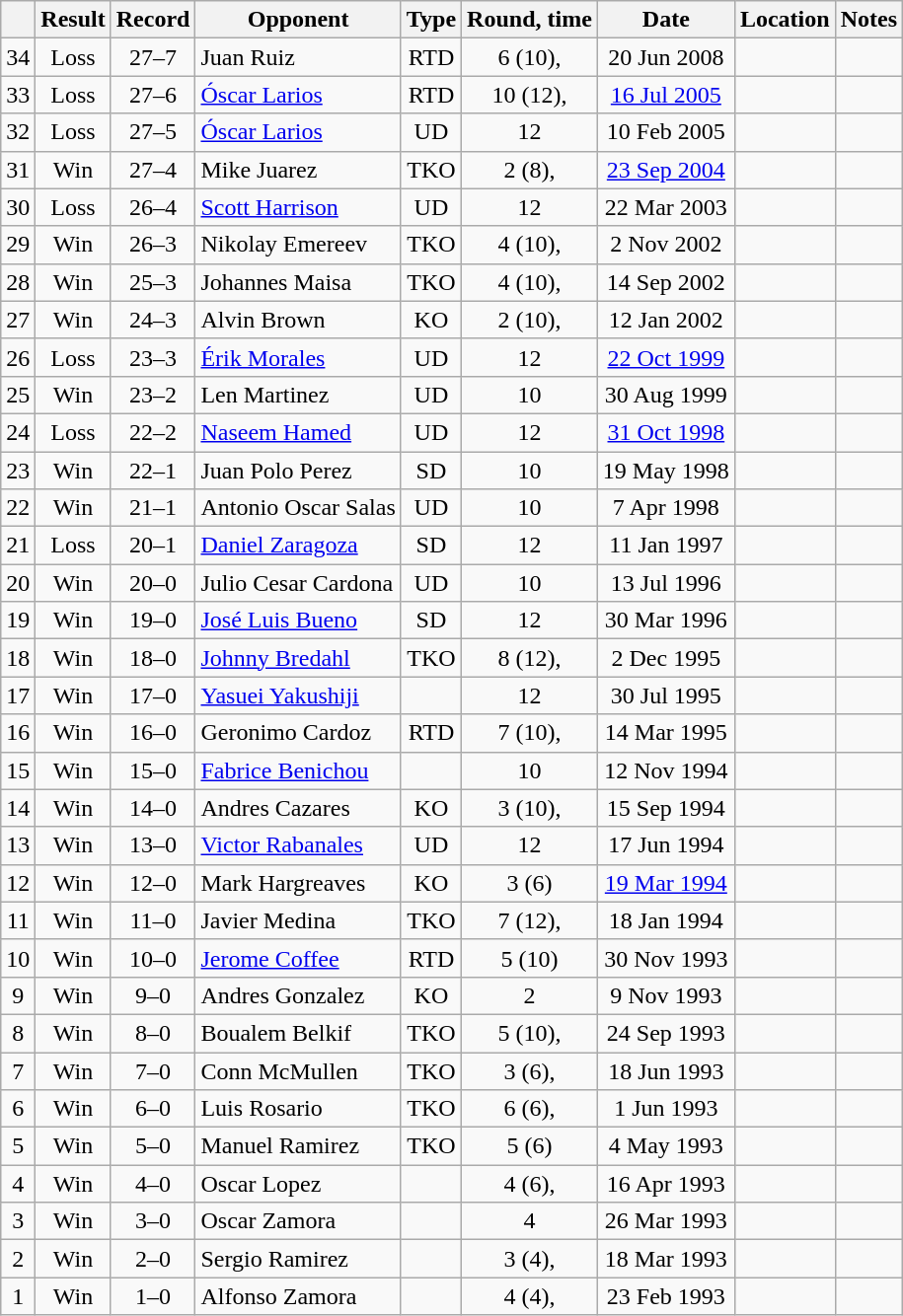<table class="wikitable" style="text-align:center">
<tr>
<th></th>
<th>Result</th>
<th>Record</th>
<th>Opponent</th>
<th>Type</th>
<th>Round, time</th>
<th>Date</th>
<th>Location</th>
<th>Notes</th>
</tr>
<tr>
<td>34</td>
<td>Loss</td>
<td>27–7</td>
<td style="text-align:left;">Juan Ruiz</td>
<td>RTD</td>
<td>6 (10), </td>
<td>20 Jun 2008</td>
<td style="text-align:left;"></td>
<td style="text-align:left;"></td>
</tr>
<tr>
<td>33</td>
<td>Loss</td>
<td>27–6</td>
<td style="text-align:left;"><a href='#'>Óscar Larios</a></td>
<td>RTD</td>
<td>10 (12), </td>
<td><a href='#'>16 Jul 2005</a></td>
<td style="text-align:left;"></td>
<td style="text-align:left;"></td>
</tr>
<tr>
<td>32</td>
<td>Loss</td>
<td>27–5</td>
<td style="text-align:left;"><a href='#'>Óscar Larios</a></td>
<td>UD</td>
<td>12</td>
<td>10 Feb 2005</td>
<td style="text-align:left;"></td>
<td style="text-align:left;"></td>
</tr>
<tr>
<td>31</td>
<td>Win</td>
<td>27–4</td>
<td style="text-align:left;">Mike Juarez</td>
<td>TKO</td>
<td>2 (8), </td>
<td><a href='#'>23 Sep 2004</a></td>
<td style="text-align:left;"></td>
<td></td>
</tr>
<tr>
<td>30</td>
<td>Loss</td>
<td>26–4</td>
<td style="text-align:left;"><a href='#'>Scott Harrison</a></td>
<td>UD</td>
<td>12</td>
<td>22 Mar 2003</td>
<td style="text-align:left;"></td>
<td style="text-align:left;"></td>
</tr>
<tr>
<td>29</td>
<td>Win</td>
<td>26–3</td>
<td style="text-align:left;">Nikolay Emereev</td>
<td>TKO</td>
<td>4 (10), </td>
<td>2 Nov 2002</td>
<td style="text-align:left;"></td>
<td></td>
</tr>
<tr>
<td>28</td>
<td>Win</td>
<td>25–3</td>
<td style="text-align:left;">Johannes Maisa</td>
<td>TKO</td>
<td>4 (10), </td>
<td>14 Sep 2002</td>
<td style="text-align:left;"></td>
<td></td>
</tr>
<tr>
<td>27</td>
<td>Win</td>
<td>24–3</td>
<td style="text-align:left;">Alvin Brown</td>
<td>KO</td>
<td>2 (10), </td>
<td>12 Jan 2002</td>
<td style="text-align:left;"></td>
<td></td>
</tr>
<tr>
<td>26</td>
<td>Loss</td>
<td>23–3</td>
<td style="text-align:left;"><a href='#'>Érik Morales</a></td>
<td>UD</td>
<td>12</td>
<td><a href='#'>22 Oct 1999</a></td>
<td style="text-align:left;"></td>
<td style="text-align:left;"></td>
</tr>
<tr>
<td>25</td>
<td>Win</td>
<td>23–2</td>
<td style="text-align:left;">Len Martinez</td>
<td>UD</td>
<td>10</td>
<td>30 Aug 1999</td>
<td style="text-align:left;"></td>
<td></td>
</tr>
<tr>
<td>24</td>
<td>Loss</td>
<td>22–2</td>
<td style="text-align:left;"><a href='#'>Naseem Hamed</a></td>
<td>UD</td>
<td>12</td>
<td><a href='#'>31 Oct 1998</a></td>
<td style="text-align:left;"></td>
<td style="text-align:left;"></td>
</tr>
<tr>
<td>23</td>
<td>Win</td>
<td>22–1</td>
<td style="text-align:left;">Juan Polo Perez</td>
<td>SD</td>
<td>10</td>
<td>19 May 1998</td>
<td style="text-align:left;"></td>
<td></td>
</tr>
<tr>
<td>22</td>
<td>Win</td>
<td>21–1</td>
<td style="text-align:left;">Antonio Oscar Salas</td>
<td>UD</td>
<td>10</td>
<td>7 Apr 1998</td>
<td style="text-align:left;"></td>
<td></td>
</tr>
<tr>
<td>21</td>
<td>Loss</td>
<td>20–1</td>
<td style="text-align:left;"><a href='#'>Daniel Zaragoza</a></td>
<td>SD</td>
<td>12</td>
<td>11 Jan 1997</td>
<td style="text-align:left;"></td>
<td style="text-align:left;"></td>
</tr>
<tr>
<td>20</td>
<td>Win</td>
<td>20–0</td>
<td style="text-align:left;">Julio Cesar Cardona</td>
<td>UD</td>
<td>10</td>
<td>13 Jul 1996</td>
<td style="text-align:left;"></td>
<td></td>
</tr>
<tr>
<td>19</td>
<td>Win</td>
<td>19–0</td>
<td style="text-align:left;"><a href='#'>José Luis Bueno</a></td>
<td>SD</td>
<td>12</td>
<td>30 Mar 1996</td>
<td style="text-align:left;"></td>
<td style="text-align:left;"></td>
</tr>
<tr>
<td>18</td>
<td>Win</td>
<td>18–0</td>
<td style="text-align:left;"><a href='#'>Johnny Bredahl</a></td>
<td>TKO</td>
<td>8 (12), </td>
<td>2 Dec 1995</td>
<td style="text-align:left;"></td>
<td style="text-align:left;"></td>
</tr>
<tr>
<td>17</td>
<td>Win</td>
<td>17–0</td>
<td style="text-align:left;"><a href='#'>Yasuei Yakushiji</a></td>
<td></td>
<td>12</td>
<td>30 Jul 1995</td>
<td style="text-align:left;"></td>
<td style="text-align:left;"></td>
</tr>
<tr>
<td>16</td>
<td>Win</td>
<td>16–0</td>
<td style="text-align:left;">Geronimo Cardoz</td>
<td>RTD</td>
<td>7 (10), </td>
<td>14 Mar 1995</td>
<td style="text-align:left;"></td>
<td></td>
</tr>
<tr>
<td>15</td>
<td>Win</td>
<td>15–0</td>
<td style="text-align:left;"><a href='#'>Fabrice Benichou</a></td>
<td></td>
<td>10</td>
<td>12 Nov 1994</td>
<td style="text-align:left;"></td>
<td></td>
</tr>
<tr>
<td>14</td>
<td>Win</td>
<td>14–0</td>
<td style="text-align:left;">Andres Cazares</td>
<td>KO</td>
<td>3 (10), </td>
<td>15 Sep 1994</td>
<td style="text-align:left;"></td>
<td></td>
</tr>
<tr>
<td>13</td>
<td>Win</td>
<td>13–0</td>
<td style="text-align:left;"><a href='#'>Victor Rabanales</a></td>
<td>UD</td>
<td>12</td>
<td>17 Jun 1994</td>
<td style="text-align:left;"></td>
<td style="text-align:left;"></td>
</tr>
<tr>
<td>12</td>
<td>Win</td>
<td>12–0</td>
<td style="text-align:left;">Mark Hargreaves</td>
<td>KO</td>
<td>3 (6)</td>
<td><a href='#'>19 Mar 1994</a></td>
<td style="text-align:left;"></td>
<td></td>
</tr>
<tr>
<td>11</td>
<td>Win</td>
<td>11–0</td>
<td style="text-align:left;">Javier Medina</td>
<td>TKO</td>
<td>7 (12), </td>
<td>18 Jan 1994</td>
<td style="text-align:left;"></td>
<td style="text-align:left;"></td>
</tr>
<tr>
<td>10</td>
<td>Win</td>
<td>10–0</td>
<td style="text-align:left;"><a href='#'>Jerome Coffee</a></td>
<td>RTD</td>
<td>5 (10)</td>
<td>30 Nov 1993</td>
<td style="text-align:left;"></td>
<td></td>
</tr>
<tr>
<td>9</td>
<td>Win</td>
<td>9–0</td>
<td style="text-align:left;">Andres Gonzalez</td>
<td>KO</td>
<td>2</td>
<td>9 Nov 1993</td>
<td style="text-align:left;"></td>
<td></td>
</tr>
<tr>
<td>8</td>
<td>Win</td>
<td>8–0</td>
<td style="text-align:left;">Boualem Belkif</td>
<td>TKO</td>
<td>5 (10), </td>
<td>24 Sep 1993</td>
<td style="text-align:left;"></td>
<td></td>
</tr>
<tr>
<td>7</td>
<td>Win</td>
<td>7–0</td>
<td style="text-align:left;">Conn McMullen</td>
<td>TKO</td>
<td>3 (6), </td>
<td>18 Jun 1993</td>
<td style="text-align:left;"></td>
<td></td>
</tr>
<tr>
<td>6</td>
<td>Win</td>
<td>6–0</td>
<td style="text-align:left;">Luis Rosario</td>
<td>TKO</td>
<td>6 (6), </td>
<td>1 Jun 1993</td>
<td style="text-align:left;"></td>
<td></td>
</tr>
<tr>
<td>5</td>
<td>Win</td>
<td>5–0</td>
<td style="text-align:left;">Manuel Ramirez</td>
<td>TKO</td>
<td>5 (6)</td>
<td>4 May 1993</td>
<td style="text-align:left;"></td>
<td></td>
</tr>
<tr>
<td>4</td>
<td>Win</td>
<td>4–0</td>
<td style="text-align:left;">Oscar Lopez</td>
<td></td>
<td>4 (6), </td>
<td>16 Apr 1993</td>
<td style="text-align:left;"></td>
<td></td>
</tr>
<tr>
<td>3</td>
<td>Win</td>
<td>3–0</td>
<td style="text-align:left;">Oscar Zamora</td>
<td></td>
<td>4</td>
<td>26 Mar 1993</td>
<td style="text-align:left;"></td>
<td></td>
</tr>
<tr>
<td>2</td>
<td>Win</td>
<td>2–0</td>
<td style="text-align:left;">Sergio Ramirez</td>
<td></td>
<td>3 (4), </td>
<td>18 Mar 1993</td>
<td style="text-align:left;"></td>
<td></td>
</tr>
<tr>
<td>1</td>
<td>Win</td>
<td>1–0</td>
<td style="text-align:left;">Alfonso Zamora</td>
<td></td>
<td>4 (4), </td>
<td>23 Feb 1993</td>
<td style="text-align:left;"></td>
<td></td>
</tr>
</table>
